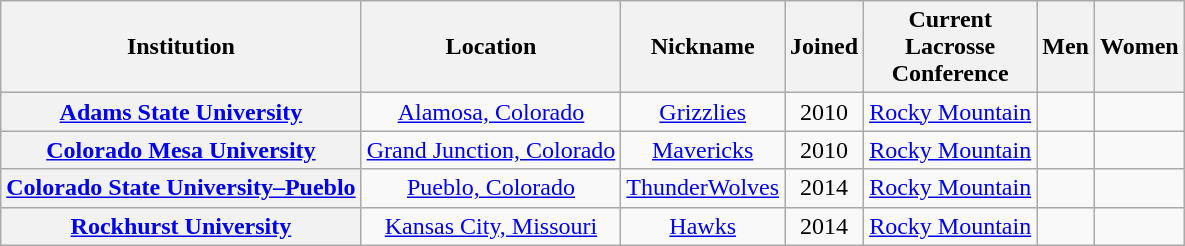<table class="wikitable sortable" style="text-align:center">
<tr>
<th>Institution</th>
<th>Location</th>
<th>Nickname</th>
<th>Joined</th>
<th>Current<br>Lacrosse<br>Conference</th>
<th>Men</th>
<th>Women</th>
</tr>
<tr>
<th><a href='#'>Adams State University</a></th>
<td><a href='#'>Alamosa, Colorado</a></td>
<td><a href='#'>Grizzlies</a></td>
<td>2010</td>
<td><a href='#'>Rocky Mountain</a></td>
<td></td>
<td></td>
</tr>
<tr>
<th><a href='#'>Colorado Mesa University</a></th>
<td><a href='#'>Grand Junction, Colorado</a></td>
<td><a href='#'>Mavericks</a></td>
<td>2010</td>
<td><a href='#'>Rocky Mountain</a></td>
<td></td>
<td></td>
</tr>
<tr>
<th><a href='#'>Colorado State University–Pueblo</a></th>
<td><a href='#'>Pueblo, Colorado</a></td>
<td><a href='#'>ThunderWolves</a></td>
<td>2014</td>
<td><a href='#'>Rocky Mountain</a></td>
<td></td>
<td></td>
</tr>
<tr>
<th><a href='#'>Rockhurst University</a></th>
<td><a href='#'>Kansas City, Missouri</a></td>
<td><a href='#'>Hawks</a></td>
<td>2014</td>
<td><a href='#'>Rocky Mountain</a></td>
<td></td>
<td></td>
</tr>
</table>
